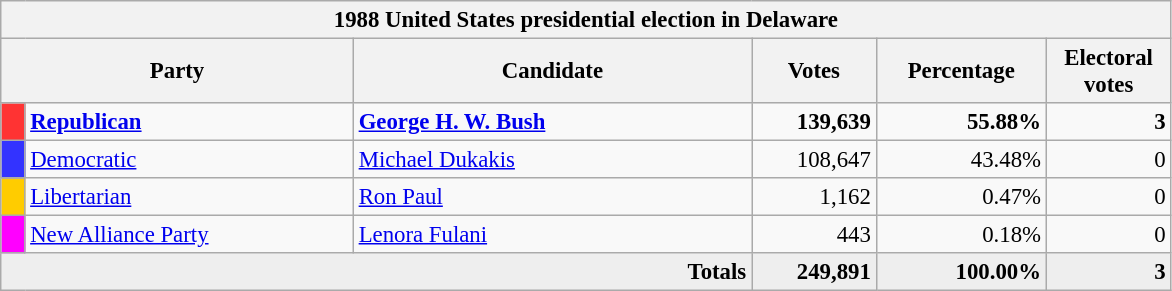<table class="wikitable" style="font-size: 95%;">
<tr>
<th colspan="6">1988 United States presidential election in Delaware</th>
</tr>
<tr>
<th colspan="2" style="width: 15em">Party</th>
<th style="width: 17em">Candidate</th>
<th style="width: 5em">Votes</th>
<th style="width: 7em">Percentage</th>
<th style="width: 5em">Electoral votes</th>
</tr>
<tr>
<th style="background:#f33; width:3px;"></th>
<td style="width: 130px"><strong><a href='#'>Republican</a></strong></td>
<td><strong><a href='#'>George H. W. Bush</a></strong></td>
<td style="text-align:right;"><strong>139,639</strong></td>
<td style="text-align:right;"><strong>55.88%</strong></td>
<td style="text-align:right;"><strong>3</strong></td>
</tr>
<tr>
<th style="background:#33f; width:3px;"></th>
<td style="width: 130px"><a href='#'>Democratic</a></td>
<td><a href='#'>Michael Dukakis</a></td>
<td style="text-align:right;">108,647</td>
<td style="text-align:right;">43.48%</td>
<td style="text-align:right;">0</td>
</tr>
<tr>
<th style="background:#FFCC00; width:3px;"></th>
<td style="width: 130px"><a href='#'>Libertarian</a></td>
<td><a href='#'>Ron Paul</a></td>
<td style="text-align:right;">1,162</td>
<td style="text-align:right;">0.47%</td>
<td style="text-align:right;">0</td>
</tr>
<tr>
<th style="background:#FF00FF; width:3px;"></th>
<td style="width: 130px"><a href='#'>New Alliance Party</a></td>
<td><a href='#'>Lenora Fulani</a></td>
<td style="text-align:right;">443</td>
<td style="text-align:right;">0.18%</td>
<td style="text-align:right;">0</td>
</tr>
<tr style="background:#eee; text-align:right;">
<td colspan="3"><strong>Totals</strong></td>
<td><strong>249,891</strong></td>
<td><strong>100.00%</strong></td>
<td><strong>3</strong></td>
</tr>
</table>
